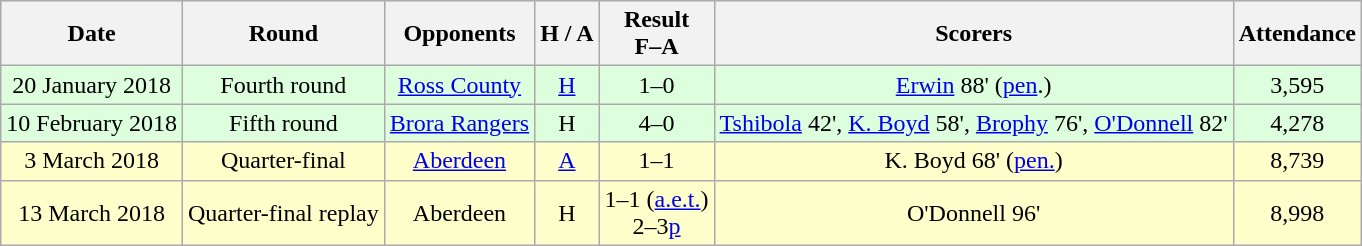<table class="wikitable" style="text-align:center">
<tr>
<th>Date</th>
<th>Round</th>
<th>Opponents</th>
<th>H / A</th>
<th>Result<br>F–A</th>
<th>Scorers</th>
<th>Attendance</th>
</tr>
<tr bgcolor=#ddffdd>
<td>20 January 2018</td>
<td>Fourth round</td>
<td><a href='#'>Ross County</a></td>
<td><a href='#'>H</a></td>
<td>1–0</td>
<td><a href='#'>Erwin</a> 88' (<a href='#'>pen</a>.)</td>
<td>3,595</td>
</tr>
<tr bgcolor=#ddffdd>
<td>10 February 2018</td>
<td>Fifth round</td>
<td><a href='#'>Brora Rangers</a></td>
<td>H</td>
<td>4–0</td>
<td><a href='#'>Tshibola</a> 42', <a href='#'>K. Boyd</a> 58', <a href='#'>Brophy</a> 76', <a href='#'>O'Donnell</a> 82'</td>
<td>4,278</td>
</tr>
<tr bgcolor=#ffffcc>
<td>3 March 2018</td>
<td>Quarter-final</td>
<td><a href='#'>Aberdeen</a></td>
<td><a href='#'>A</a></td>
<td>1–1</td>
<td>K. Boyd 68' (<a href='#'>pen.</a>)</td>
<td>8,739</td>
</tr>
<tr bgcolor=#ffffcc>
<td>13 March 2018</td>
<td>Quarter-final replay</td>
<td>Aberdeen</td>
<td>H</td>
<td>1–1 (<a href='#'>a.e.t.</a>)<br>2–3<a href='#'>p</a></td>
<td>O'Donnell 96'</td>
<td>8,998</td>
</tr>
</table>
